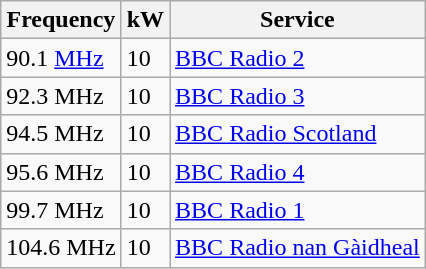<table class="wikitable sortable">
<tr>
<th>Frequency</th>
<th>kW</th>
<th>Service</th>
</tr>
<tr>
<td>90.1 <a href='#'>MHz</a></td>
<td>10</td>
<td><a href='#'>BBC Radio 2</a></td>
</tr>
<tr>
<td>92.3 MHz</td>
<td>10</td>
<td><a href='#'>BBC Radio 3</a></td>
</tr>
<tr>
<td>94.5 MHz</td>
<td>10</td>
<td><a href='#'>BBC Radio Scotland</a></td>
</tr>
<tr>
<td>95.6 MHz</td>
<td>10</td>
<td><a href='#'>BBC Radio 4</a></td>
</tr>
<tr>
<td>99.7 MHz</td>
<td>10</td>
<td><a href='#'>BBC Radio 1</a></td>
</tr>
<tr>
<td>104.6 MHz</td>
<td>10</td>
<td><a href='#'>BBC Radio nan Gàidheal</a></td>
</tr>
</table>
